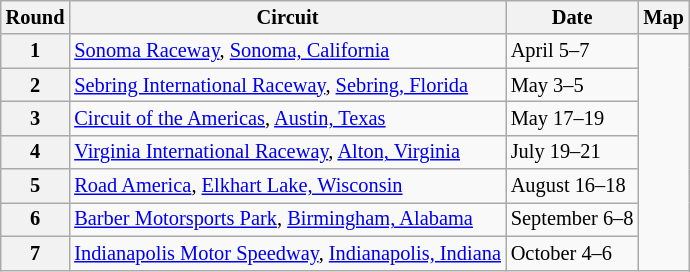<table class="wikitable" style="font-size:85%;">
<tr>
<th>Round</th>
<th>Circuit</th>
<th>Date</th>
<th>Map</th>
</tr>
<tr>
<th>1</th>
<td> <a href='#'>Sonoma Raceway</a>, <a href='#'>Sonoma, California</a></td>
<td>April 5–7</td>
<td rowspan="12"></td>
</tr>
<tr>
<th>2</th>
<td> <a href='#'>Sebring International Raceway</a>, <a href='#'>Sebring, Florida</a></td>
<td>May 3–5</td>
</tr>
<tr>
<th>3</th>
<td> <a href='#'>Circuit of the Americas</a>, <a href='#'>Austin, Texas</a></td>
<td>May 17–19</td>
</tr>
<tr>
<th>4</th>
<td> <a href='#'>Virginia International Raceway</a>, <a href='#'>Alton, Virginia</a></td>
<td>July 19–21</td>
</tr>
<tr>
<th>5</th>
<td> <a href='#'>Road America</a>, <a href='#'>Elkhart Lake, Wisconsin</a></td>
<td>August 16–18</td>
</tr>
<tr>
<th>6</th>
<td> <a href='#'>Barber Motorsports Park</a>, <a href='#'>Birmingham, Alabama</a></td>
<td>September 6–8</td>
</tr>
<tr>
<th>7</th>
<td> <a href='#'>Indianapolis Motor Speedway</a>, <a href='#'>Indianapolis, Indiana</a></td>
<td>October 4–6</td>
</tr>
</table>
